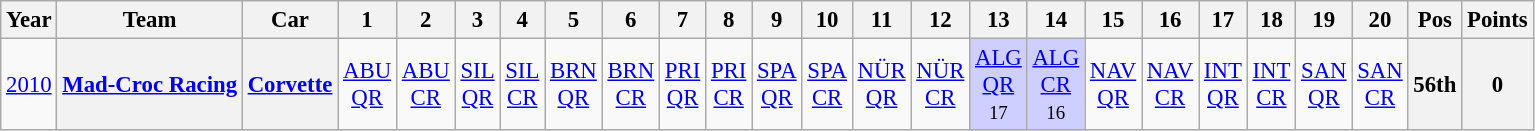<table class="wikitable" border="1" style="text-align:center; font-size:95%;">
<tr>
<th>Year</th>
<th>Team</th>
<th>Car</th>
<th>1</th>
<th>2</th>
<th>3</th>
<th>4</th>
<th>5</th>
<th>6</th>
<th>7</th>
<th>8</th>
<th>9</th>
<th>10</th>
<th>11</th>
<th>12</th>
<th>13</th>
<th>14</th>
<th>15</th>
<th>16</th>
<th>17</th>
<th>18</th>
<th>19</th>
<th>20</th>
<th>Pos</th>
<th>Points</th>
</tr>
<tr>
<td><a href='#'>2010</a></td>
<th><a href='#'>Mad-Croc Racing</a></th>
<th><a href='#'>Corvette</a></th>
<td><a href='#'>ABU<br>QR</a></td>
<td><a href='#'>ABU<br>CR</a></td>
<td><a href='#'>SIL<br>QR</a></td>
<td><a href='#'>SIL<br>CR</a></td>
<td><a href='#'>BRN<br>QR</a></td>
<td><a href='#'>BRN<br>CR</a></td>
<td><a href='#'>PRI<br>QR</a></td>
<td><a href='#'>PRI<br>CR</a></td>
<td><a href='#'>SPA<br>QR</a></td>
<td><a href='#'>SPA<br>CR</a></td>
<td><a href='#'>NÜR<br>QR</a></td>
<td><a href='#'>NÜR<br>CR</a></td>
<td style="background:#CFCFFF;"><a href='#'>ALG<br>QR</a><br><small>17<br></small></td>
<td style="background:#CFCFFF;"><a href='#'>ALG<br>CR</a><br><small>16<br></small></td>
<td><a href='#'>NAV<br>QR</a></td>
<td><a href='#'>NAV<br>CR</a></td>
<td><a href='#'>INT<br>QR</a></td>
<td><a href='#'>INT<br>CR</a></td>
<td><a href='#'>SAN<br>QR</a></td>
<td><a href='#'>SAN<br>CR</a></td>
<th>56th</th>
<th>0</th>
</tr>
</table>
